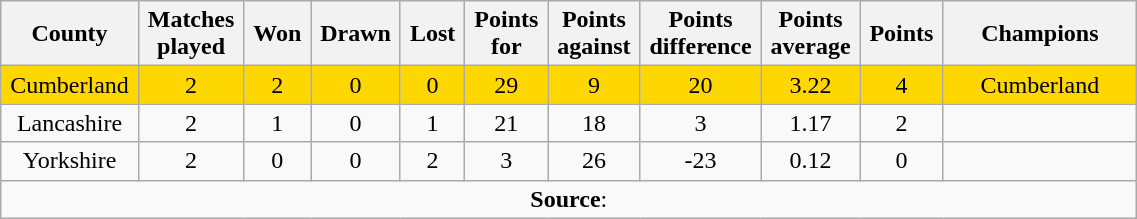<table class="wikitable plainrowheaders" style="text-align: center; width: 60%">
<tr>
<th scope="col" style="width: 5%;">County</th>
<th scope="col" style="width: 5%;">Matches played</th>
<th scope="col" style="width: 5%;">Won</th>
<th scope="col" style="width: 5%;">Drawn</th>
<th scope="col" style="width: 5%;">Lost</th>
<th scope="col" style="width: 5%;">Points for</th>
<th scope="col" style="width: 5%;">Points against</th>
<th scope="col" style="width: 5%;">Points difference</th>
<th scope="col" style="width: 5%;">Points average</th>
<th scope="col" style="width: 5%;">Points</th>
<th scope="col" style="width: 15%;">Champions</th>
</tr>
<tr style="background: gold;">
<td>Cumberland</td>
<td>2</td>
<td>2</td>
<td>0</td>
<td>0</td>
<td>29</td>
<td>9</td>
<td>20</td>
<td>3.22</td>
<td>4</td>
<td>Cumberland</td>
</tr>
<tr>
<td>Lancashire</td>
<td>2</td>
<td>1</td>
<td>0</td>
<td>1</td>
<td>21</td>
<td>18</td>
<td>3</td>
<td>1.17</td>
<td>2</td>
<td></td>
</tr>
<tr>
<td>Yorkshire</td>
<td>2</td>
<td>0</td>
<td>0</td>
<td>2</td>
<td>3</td>
<td>26</td>
<td>-23</td>
<td>0.12</td>
<td>0</td>
<td></td>
</tr>
<tr>
<td colspan="11"><strong>Source</strong>:</td>
</tr>
</table>
